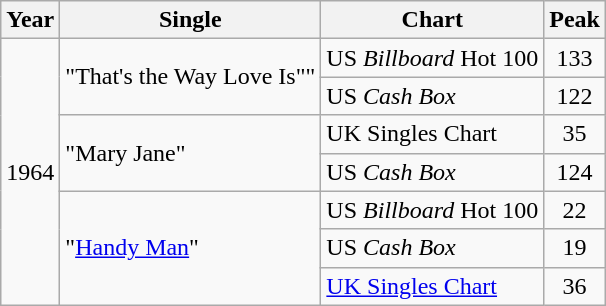<table class="wikitable">
<tr>
<th>Year</th>
<th>Single</th>
<th>Chart</th>
<th>Peak</th>
</tr>
<tr>
<td rowspan="7">1964</td>
<td rowspan="2">"That's the Way Love Is""</td>
<td>US <em>Billboard</em> Hot 100</td>
<td align="center">133</td>
</tr>
<tr>
<td>US <em>Cash Box</em></td>
<td align="center">122</td>
</tr>
<tr>
<td rowspan="2">"Mary Jane"</td>
<td>UK Singles Chart</td>
<td align="center">35</td>
</tr>
<tr>
<td>US <em>Cash Box</em></td>
<td align="center">124</td>
</tr>
<tr>
<td rowspan="3">"<a href='#'>Handy Man</a>"</td>
<td>US <em>Billboard</em> Hot 100</td>
<td align="center">22</td>
</tr>
<tr>
<td>US <em>Cash Box</em></td>
<td align="center">19</td>
</tr>
<tr>
<td><a href='#'>UK Singles Chart</a></td>
<td align="center">36</td>
</tr>
</table>
